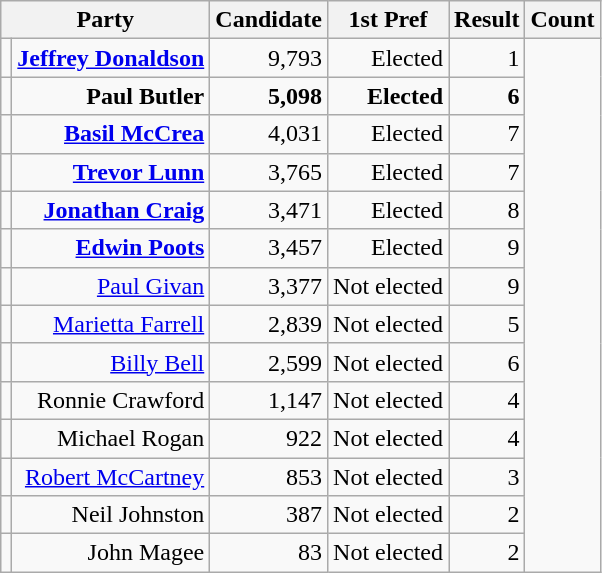<table class="wikitable">
<tr>
<th colspan="2" rowspan="1" align="center" valign="top">Party</th>
<th valign="top">Candidate</th>
<th valign="top">1st Pref</th>
<th valign="top">Result</th>
<th valign="top">Count</th>
</tr>
<tr>
<td></td>
<td align="right"><strong><a href='#'>Jeffrey Donaldson</a></strong></td>
<td align="right">9,793</td>
<td align="right">Elected</td>
<td align="right">1</td>
</tr>
<tr>
<td></td>
<td align="right"><strong>Paul Butler</strong></td>
<td align="right"><strong>5,098</strong></td>
<td align="right"><strong>Elected</strong></td>
<td align="right"><strong>6</strong></td>
</tr>
<tr>
<td></td>
<td align="right"><strong><a href='#'>Basil McCrea</a></strong></td>
<td align="right">4,031</td>
<td align="right">Elected</td>
<td align="right">7</td>
</tr>
<tr>
<td></td>
<td align="right"><strong><a href='#'>Trevor Lunn</a></strong></td>
<td align="right">3,765</td>
<td align="right">Elected</td>
<td align="right">7</td>
</tr>
<tr>
<td></td>
<td align="right"><strong><a href='#'>Jonathan Craig</a></strong></td>
<td align="right">3,471</td>
<td align="right">Elected</td>
<td align="right">8</td>
</tr>
<tr>
<td></td>
<td align="right"><strong><a href='#'>Edwin Poots</a></strong></td>
<td align="right">3,457</td>
<td align="right">Elected</td>
<td align="right">9</td>
</tr>
<tr>
<td></td>
<td align="right"><a href='#'>Paul Givan</a></td>
<td align="right">3,377</td>
<td align="right">Not elected</td>
<td align="right">9</td>
</tr>
<tr>
<td></td>
<td align="right"><a href='#'>Marietta Farrell</a></td>
<td align="right">2,839</td>
<td align="right">Not elected</td>
<td align="right">5</td>
</tr>
<tr>
<td></td>
<td align="right"><a href='#'>Billy Bell</a></td>
<td align="right">2,599</td>
<td align="right">Not elected</td>
<td align="right">6</td>
</tr>
<tr>
<td></td>
<td align="right">Ronnie Crawford</td>
<td align="right">1,147</td>
<td align="right">Not elected</td>
<td align="right">4</td>
</tr>
<tr>
<td></td>
<td align="right">Michael Rogan</td>
<td align="right">922</td>
<td align="right">Not elected</td>
<td align="right">4</td>
</tr>
<tr>
<td></td>
<td align="right"><a href='#'>Robert McCartney</a></td>
<td align="right">853</td>
<td align="right">Not elected</td>
<td align="right">3</td>
</tr>
<tr>
<td></td>
<td align="right">Neil Johnston</td>
<td align="right">387</td>
<td align="right">Not elected</td>
<td align="right">2</td>
</tr>
<tr>
<td></td>
<td align="right">John Magee</td>
<td align="right">83</td>
<td align="right">Not elected</td>
<td align="right">2</td>
</tr>
</table>
